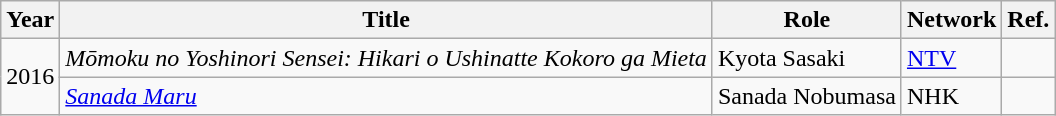<table class="wikitable">
<tr>
<th>Year</th>
<th>Title</th>
<th>Role</th>
<th>Network</th>
<th>Ref.</th>
</tr>
<tr>
<td rowspan="2">2016</td>
<td><em>Mōmoku no Yoshinori Sensei: Hikari o Ushinatte Kokoro ga Mieta</em></td>
<td>Kyota Sasaki</td>
<td><a href='#'>NTV</a></td>
<td></td>
</tr>
<tr>
<td><em><a href='#'>Sanada Maru</a></em></td>
<td>Sanada Nobumasa</td>
<td>NHK</td>
<td></td>
</tr>
</table>
